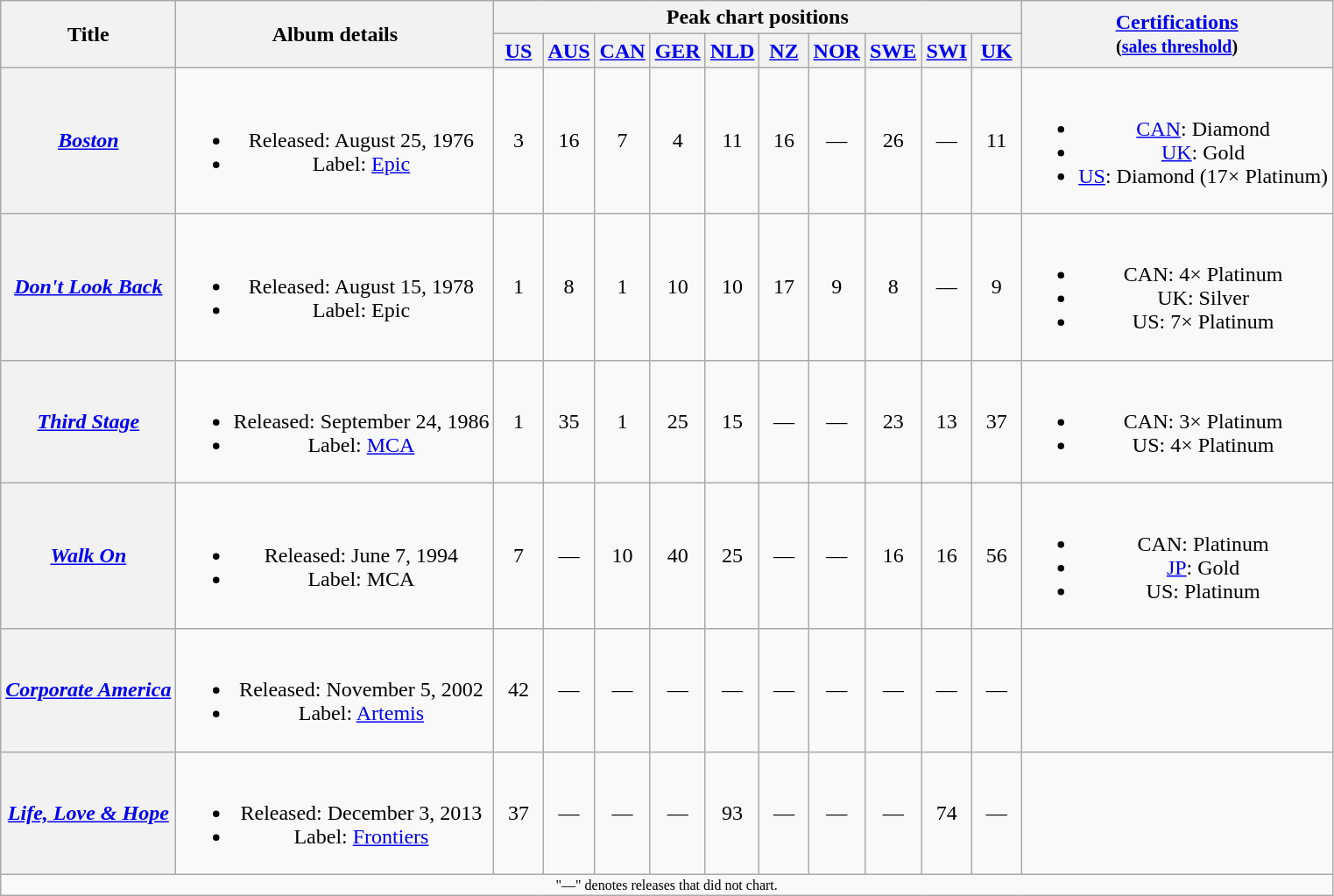<table class="wikitable plainrowheaders" style="text-align:center;">
<tr>
<th rowspan="2">Title</th>
<th rowspan="2">Album details</th>
<th colspan="10">Peak chart positions</th>
<th rowspan="2"><a href='#'>Certifications</a><br><small>(<a href='#'>sales threshold</a>)</small></th>
</tr>
<tr>
<th width="30"><a href='#'>US</a><br></th>
<th width="30"><a href='#'>AUS</a><br></th>
<th width="30"><a href='#'>CAN</a><br></th>
<th width="30"><a href='#'>GER</a><br></th>
<th width="30"><a href='#'>NLD</a><br></th>
<th width="30"><a href='#'>NZ</a><br></th>
<th width="30"><a href='#'>NOR</a><br></th>
<th width="30"><a href='#'>SWE</a><br></th>
<th width="30"><a href='#'>SWI</a><br></th>
<th width="30"><a href='#'>UK</a><br></th>
</tr>
<tr>
<th scope="row"><em><a href='#'>Boston</a></em></th>
<td><br><ul><li>Released: August 25, 1976</li><li>Label: <a href='#'>Epic</a></li></ul></td>
<td>3</td>
<td>16</td>
<td>7</td>
<td>4</td>
<td>11</td>
<td>16</td>
<td>—</td>
<td>26</td>
<td>—</td>
<td>11</td>
<td><br><ul><li><a href='#'>CAN</a>: Diamond</li><li><a href='#'>UK</a>: Gold</li><li><a href='#'>US</a>: Diamond (17× Platinum)</li></ul></td>
</tr>
<tr>
<th scope="row"><em><a href='#'>Don't Look Back</a></em></th>
<td><br><ul><li>Released: August 15, 1978</li><li>Label: Epic</li></ul></td>
<td>1</td>
<td>8</td>
<td>1</td>
<td>10</td>
<td>10</td>
<td>17</td>
<td>9</td>
<td>8</td>
<td>—</td>
<td>9</td>
<td><br><ul><li>CAN: 4× Platinum</li><li>UK: Silver</li><li>US: 7× Platinum</li></ul></td>
</tr>
<tr>
<th scope="row"><em><a href='#'>Third Stage</a></em></th>
<td><br><ul><li>Released: September 24, 1986</li><li>Label: <a href='#'>MCA</a></li></ul></td>
<td>1</td>
<td>35</td>
<td>1</td>
<td>25</td>
<td>15</td>
<td>—</td>
<td>—</td>
<td>23</td>
<td>13</td>
<td>37</td>
<td><br><ul><li>CAN: 3× Platinum</li><li>US: 4× Platinum</li></ul></td>
</tr>
<tr>
<th scope="row"><em><a href='#'>Walk On</a></em></th>
<td><br><ul><li>Released: June 7, 1994</li><li>Label: MCA</li></ul></td>
<td>7</td>
<td>—</td>
<td>10</td>
<td>40</td>
<td>25</td>
<td>—</td>
<td>—</td>
<td>16</td>
<td>16</td>
<td>56</td>
<td><br><ul><li>CAN: Platinum</li><li><a href='#'>JP</a>: Gold</li><li>US: Platinum</li></ul></td>
</tr>
<tr>
<th scope="row"><em><a href='#'>Corporate America</a></em></th>
<td><br><ul><li>Released: November 5, 2002</li><li>Label: <a href='#'>Artemis</a></li></ul></td>
<td>42</td>
<td>—</td>
<td>—</td>
<td>—</td>
<td>—</td>
<td>—</td>
<td>—</td>
<td>—</td>
<td>—</td>
<td>—</td>
<td></td>
</tr>
<tr>
<th scope="row"><em><a href='#'>Life, Love & Hope</a></em></th>
<td><br><ul><li>Released: December 3, 2013</li><li>Label: <a href='#'>Frontiers</a></li></ul></td>
<td>37</td>
<td>—</td>
<td>—</td>
<td>—</td>
<td>93</td>
<td>—</td>
<td>—</td>
<td>—</td>
<td>74</td>
<td>—</td>
<td></td>
</tr>
<tr>
<td colspan="14" style="font-size:8pt">"—" denotes releases that did not chart.</td>
</tr>
</table>
